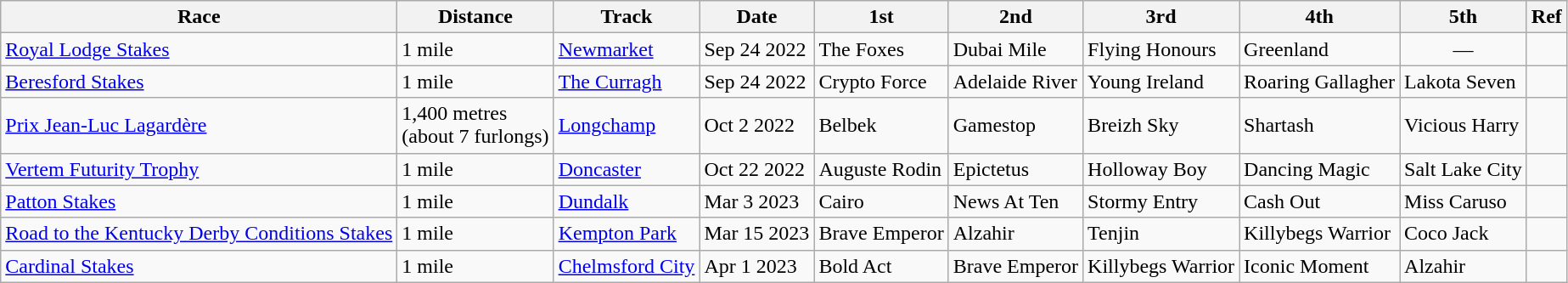<table class="wikitable">
<tr>
<th>Race</th>
<th>Distance</th>
<th>Track</th>
<th>Date</th>
<th>1st</th>
<th>2nd</th>
<th>3rd</th>
<th>4th</th>
<th>5th</th>
<th>Ref</th>
</tr>
<tr>
<td><a href='#'>Royal Lodge Stakes</a></td>
<td>1 mile</td>
<td><a href='#'>Newmarket</a></td>
<td>Sep 24 2022</td>
<td>The Foxes</td>
<td>Dubai Mile</td>
<td>Flying Honours</td>
<td>Greenland</td>
<td style="text-align:center">—</td>
<td></td>
</tr>
<tr>
<td><a href='#'>Beresford Stakes</a></td>
<td>1 mile</td>
<td><a href='#'>The Curragh</a></td>
<td>Sep 24 2022</td>
<td>Crypto Force</td>
<td>Adelaide River</td>
<td>Young Ireland</td>
<td>Roaring Gallagher</td>
<td>Lakota Seven</td>
<td></td>
</tr>
<tr>
<td><a href='#'>Prix Jean-Luc Lagardère</a></td>
<td>1,400 metres<br><span>(about 7 furlongs)</span></td>
<td><a href='#'>Longchamp</a></td>
<td>Oct 2 2022</td>
<td>Belbek</td>
<td>Gamestop</td>
<td>Breizh Sky</td>
<td>Shartash</td>
<td>Vicious Harry</td>
<td></td>
</tr>
<tr>
<td><a href='#'>Vertem Futurity Trophy</a></td>
<td>1 mile</td>
<td><a href='#'>Doncaster</a></td>
<td>Oct 22 2022</td>
<td>Auguste Rodin</td>
<td>Epictetus</td>
<td>Holloway Boy</td>
<td>Dancing Magic</td>
<td>Salt Lake City</td>
<td></td>
</tr>
<tr>
<td><a href='#'>Patton Stakes</a></td>
<td>1 mile</td>
<td><a href='#'>Dundalk</a></td>
<td>Mar 3 2023</td>
<td>Cairo</td>
<td>News At Ten</td>
<td>Stormy Entry</td>
<td>Cash Out</td>
<td>Miss Caruso</td>
<td></td>
</tr>
<tr>
<td><a href='#'>Road to the Kentucky Derby Conditions Stakes</a></td>
<td>1 mile</td>
<td><a href='#'>Kempton Park</a></td>
<td>Mar 15 2023</td>
<td>Brave Emperor</td>
<td>Alzahir</td>
<td>Tenjin</td>
<td>Killybegs Warrior</td>
<td>Coco Jack</td>
<td></td>
</tr>
<tr>
<td><a href='#'>Cardinal Stakes</a></td>
<td>1 mile</td>
<td><a href='#'>Chelmsford City</a></td>
<td>Apr 1 2023</td>
<td>Bold Act</td>
<td>Brave Emperor</td>
<td>Killybegs Warrior</td>
<td>Iconic Moment</td>
<td>Alzahir</td>
<td></td>
</tr>
</table>
